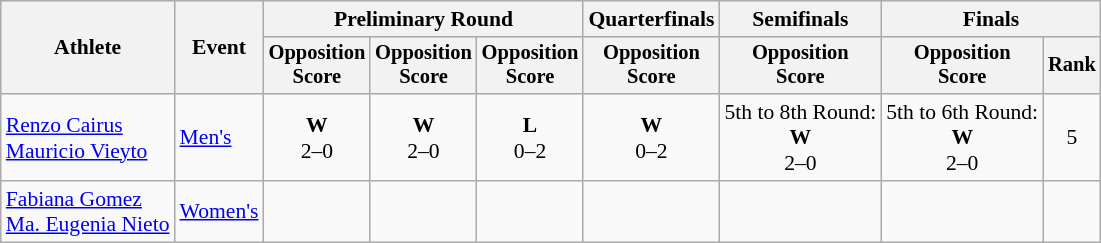<table class="wikitable" border="1" style="font-size:90%">
<tr>
<th rowspan=2>Athlete</th>
<th rowspan=2>Event</th>
<th colspan=3>Preliminary Round</th>
<th>Quarterfinals</th>
<th>Semifinals</th>
<th colspan=2>Finals</th>
</tr>
<tr style="font-size:95%">
<th>Opposition<br>Score</th>
<th>Opposition<br>Score</th>
<th>Opposition<br>Score</th>
<th>Opposition<br>Score</th>
<th>Opposition<br>Score</th>
<th>Opposition<br>Score</th>
<th>Rank</th>
</tr>
<tr align=center>
<td align=left><a href='#'>Renzo Cairus</a> <br> <a href='#'>Mauricio Vieyto</a></td>
<td align=left><a href='#'>Men's</a></td>
<td><strong>W</strong><br> 2–0</td>
<td><strong>W</strong><br> 2–0</td>
<td><strong>L</strong><br> 0–2</td>
<td><strong>W</strong><br> 0–2</td>
<td>5th to 8th Round:<br><strong>W</strong><br> 2–0</td>
<td>5th to 6th Round:<br><strong>W</strong><br> 2–0</td>
<td>5</td>
</tr>
<tr align=center>
<td align=left><a href='#'>Fabiana Gomez</a> <br> <a href='#'>Ma. Eugenia Nieto</a></td>
<td align=left><a href='#'>Women's</a></td>
<td></td>
<td></td>
<td></td>
<td></td>
<td></td>
<td></td>
<td></td>
</tr>
</table>
